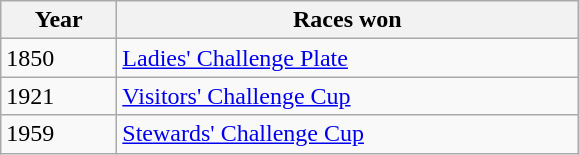<table class="wikitable">
<tr>
<th width=70>Year</th>
<th width=300>Races won</th>
</tr>
<tr>
<td>1850</td>
<td><a href='#'>Ladies' Challenge Plate</a></td>
</tr>
<tr>
<td>1921</td>
<td><a href='#'>Visitors' Challenge Cup</a></td>
</tr>
<tr>
<td>1959</td>
<td><a href='#'>Stewards' Challenge Cup</a></td>
</tr>
</table>
